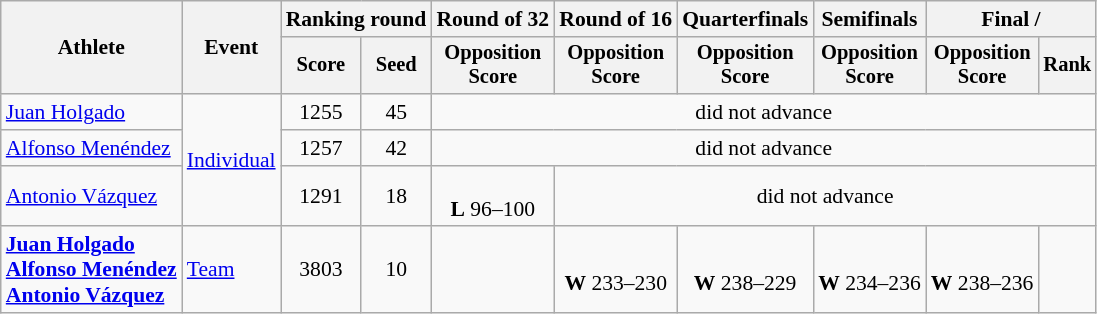<table class="wikitable" style="font-size:90%">
<tr>
<th rowspan=2>Athlete</th>
<th rowspan=2>Event</th>
<th colspan="2">Ranking round</th>
<th>Round of 32</th>
<th>Round of 16</th>
<th>Quarterfinals</th>
<th>Semifinals</th>
<th colspan="2">Final / </th>
</tr>
<tr style="font-size:95%">
<th>Score</th>
<th>Seed</th>
<th>Opposition<br>Score</th>
<th>Opposition<br>Score</th>
<th>Opposition<br>Score</th>
<th>Opposition<br>Score</th>
<th>Opposition<br>Score</th>
<th>Rank</th>
</tr>
<tr align=center>
<td align=left><a href='#'>Juan Holgado</a></td>
<td align=left rowspan=3><a href='#'>Individual</a></td>
<td>1255</td>
<td>45</td>
<td colspan=6>did not advance</td>
</tr>
<tr align=center>
<td align=left><a href='#'>Alfonso Menéndez</a></td>
<td>1257</td>
<td>42</td>
<td colspan=6>did not advance</td>
</tr>
<tr align=center>
<td align=left><a href='#'>Antonio Vázquez</a></td>
<td>1291</td>
<td>18</td>
<td><br><strong>L</strong> 96–100</td>
<td colspan=5>did not advance</td>
</tr>
<tr align=center>
<td align=left><strong><a href='#'>Juan Holgado</a><br><a href='#'>Alfonso Menéndez</a><br><a href='#'>Antonio Vázquez</a></strong></td>
<td align=left><a href='#'>Team</a></td>
<td>3803</td>
<td>10</td>
<td></td>
<td><br><strong>W</strong> 233–230</td>
<td><br><strong>W</strong> 238–229</td>
<td><br><strong>W</strong> 234–236</td>
<td><br><strong>W</strong> 238–236</td>
<td></td>
</tr>
</table>
